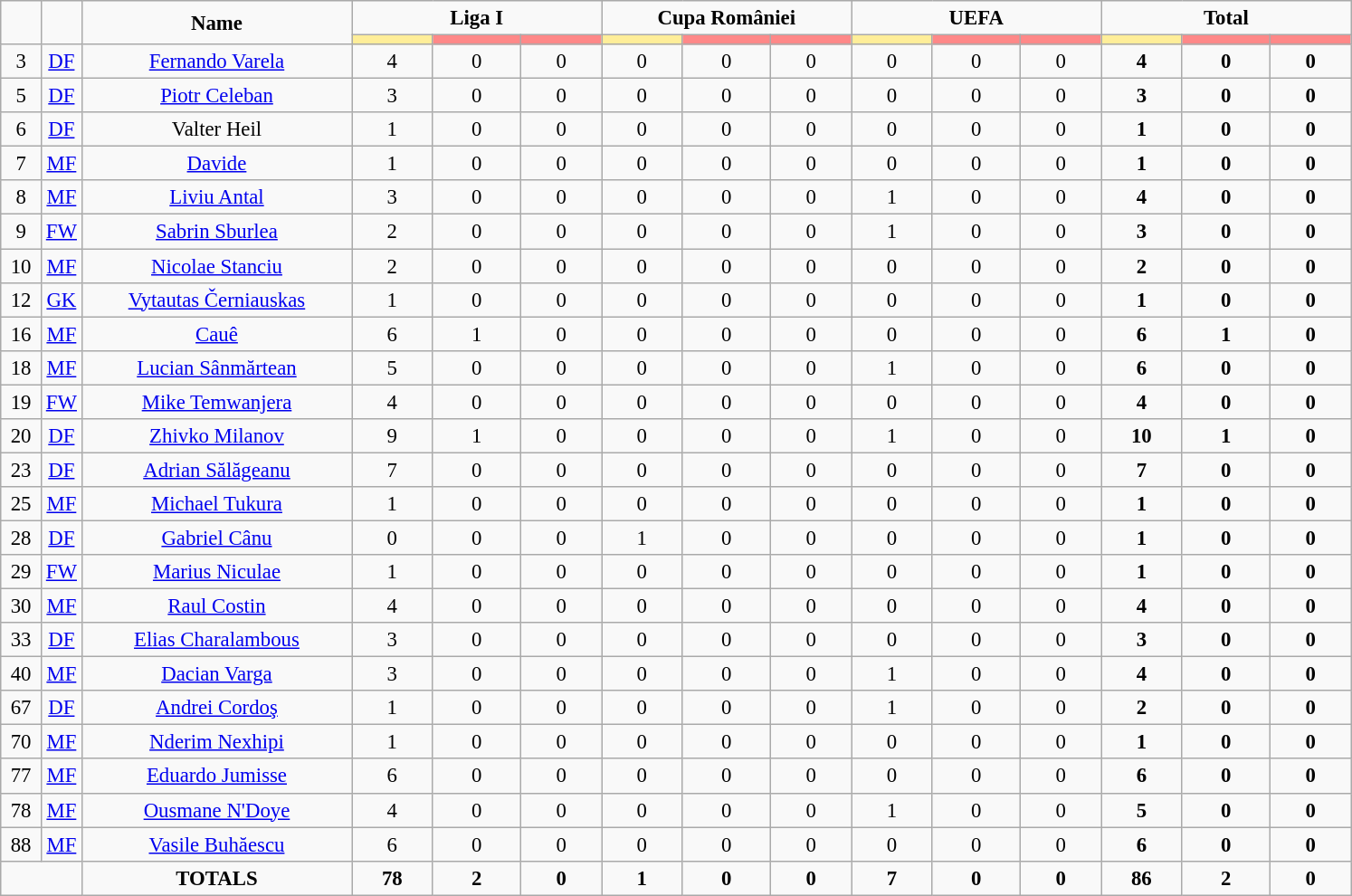<table class="wikitable" style="font-size: 95%; text-align: center;">
<tr>
<td rowspan="2"  style="width:3%; text-align:center;"><strong></strong></td>
<td rowspan="2"  style="width:3%; text-align:center;"><strong></strong></td>
<td rowspan="2"  style="width:20%; text-align:center;"><strong>Name</strong></td>
<td colspan="3" style="text-align:center;"><strong>Liga I</strong></td>
<td colspan="3" style="text-align:center;"><strong>Cupa României</strong></td>
<td colspan="3" style="text-align:center;"><strong>UEFA</strong></td>
<td colspan="3" style="text-align:center;"><strong>Total</strong></td>
</tr>
<tr>
<th style="width:25px; background:#fe9;"></th>
<th style="width:28px; background:#ff8888;"></th>
<th style="width:25px; background:#ff8888;"></th>
<th style="width:25px; background:#fe9;"></th>
<th style="width:28px; background:#ff8888;"></th>
<th style="width:25px; background:#ff8888;"></th>
<th style="width:25px; background:#fe9;"></th>
<th style="width:28px; background:#ff8888;"></th>
<th style="width:25px; background:#ff8888;"></th>
<th style="width:25px; background:#fe9;"></th>
<th style="width:28px; background:#ff8888;"></th>
<th style="width:25px; background:#ff8888;"></th>
</tr>
<tr>
<td>3</td>
<td><a href='#'>DF</a></td>
<td><a href='#'>Fernando Varela</a></td>
<td>4</td>
<td>0</td>
<td>0</td>
<td>0</td>
<td>0</td>
<td>0</td>
<td>0</td>
<td>0</td>
<td>0</td>
<td><strong>4</strong></td>
<td><strong>0</strong></td>
<td><strong>0</strong></td>
</tr>
<tr>
<td>5</td>
<td><a href='#'>DF</a></td>
<td><a href='#'>Piotr Celeban</a></td>
<td>3</td>
<td>0</td>
<td>0</td>
<td>0</td>
<td>0</td>
<td>0</td>
<td>0</td>
<td>0</td>
<td>0</td>
<td><strong>3</strong></td>
<td><strong>0</strong></td>
<td><strong>0</strong></td>
</tr>
<tr>
<td>6</td>
<td><a href='#'>DF</a></td>
<td>Valter Heil</td>
<td>1</td>
<td>0</td>
<td>0</td>
<td>0</td>
<td>0</td>
<td>0</td>
<td>0</td>
<td>0</td>
<td>0</td>
<td><strong>1</strong></td>
<td><strong>0</strong></td>
<td><strong>0</strong></td>
</tr>
<tr>
<td>7</td>
<td><a href='#'>MF</a></td>
<td><a href='#'>Davide</a></td>
<td>1</td>
<td>0</td>
<td>0</td>
<td>0</td>
<td>0</td>
<td>0</td>
<td>0</td>
<td>0</td>
<td>0</td>
<td><strong>1</strong></td>
<td><strong>0</strong></td>
<td><strong>0</strong></td>
</tr>
<tr>
<td>8</td>
<td><a href='#'>MF</a></td>
<td><a href='#'>Liviu Antal</a></td>
<td>3</td>
<td>0</td>
<td>0</td>
<td>0</td>
<td>0</td>
<td>0</td>
<td>1</td>
<td>0</td>
<td>0</td>
<td><strong>4</strong></td>
<td><strong>0</strong></td>
<td><strong>0</strong></td>
</tr>
<tr>
<td>9</td>
<td><a href='#'>FW</a></td>
<td><a href='#'>Sabrin Sburlea</a></td>
<td>2</td>
<td>0</td>
<td>0</td>
<td>0</td>
<td>0</td>
<td>0</td>
<td>1</td>
<td>0</td>
<td>0</td>
<td><strong>3</strong></td>
<td><strong>0</strong></td>
<td><strong>0</strong></td>
</tr>
<tr>
<td>10</td>
<td><a href='#'>MF</a></td>
<td><a href='#'>Nicolae Stanciu</a></td>
<td>2</td>
<td>0</td>
<td>0</td>
<td>0</td>
<td>0</td>
<td>0</td>
<td>0</td>
<td>0</td>
<td>0</td>
<td><strong>2</strong></td>
<td><strong>0</strong></td>
<td><strong>0</strong></td>
</tr>
<tr>
<td>12</td>
<td><a href='#'>GK</a></td>
<td><a href='#'>Vytautas Černiauskas</a></td>
<td>1</td>
<td>0</td>
<td>0</td>
<td>0</td>
<td>0</td>
<td>0</td>
<td>0</td>
<td>0</td>
<td>0</td>
<td><strong>1</strong></td>
<td><strong>0</strong></td>
<td><strong>0</strong></td>
</tr>
<tr>
<td>16</td>
<td><a href='#'>MF</a></td>
<td><a href='#'>Cauê</a></td>
<td>6</td>
<td>1</td>
<td>0</td>
<td>0</td>
<td>0</td>
<td>0</td>
<td>0</td>
<td>0</td>
<td>0</td>
<td><strong>6</strong></td>
<td><strong>1</strong></td>
<td><strong>0</strong></td>
</tr>
<tr>
<td>18</td>
<td><a href='#'>MF</a></td>
<td><a href='#'>Lucian Sânmărtean</a></td>
<td>5</td>
<td>0</td>
<td>0</td>
<td>0</td>
<td>0</td>
<td>0</td>
<td>1</td>
<td>0</td>
<td>0</td>
<td><strong>6</strong></td>
<td><strong>0</strong></td>
<td><strong>0</strong></td>
</tr>
<tr>
<td>19</td>
<td><a href='#'>FW</a></td>
<td><a href='#'>Mike Temwanjera</a></td>
<td>4</td>
<td>0</td>
<td>0</td>
<td>0</td>
<td>0</td>
<td>0</td>
<td>0</td>
<td>0</td>
<td>0</td>
<td><strong>4</strong></td>
<td><strong>0</strong></td>
<td><strong>0</strong></td>
</tr>
<tr>
<td>20</td>
<td><a href='#'>DF</a></td>
<td><a href='#'>Zhivko Milanov</a></td>
<td>9</td>
<td>1</td>
<td>0</td>
<td>0</td>
<td>0</td>
<td>0</td>
<td>1</td>
<td>0</td>
<td>0</td>
<td><strong>10</strong></td>
<td><strong>1</strong></td>
<td><strong>0</strong></td>
</tr>
<tr>
<td>23</td>
<td><a href='#'>DF</a></td>
<td><a href='#'>Adrian Sălăgeanu</a></td>
<td>7</td>
<td>0</td>
<td>0</td>
<td>0</td>
<td>0</td>
<td>0</td>
<td>0</td>
<td>0</td>
<td>0</td>
<td><strong>7</strong></td>
<td><strong>0</strong></td>
<td><strong>0</strong></td>
</tr>
<tr>
<td>25</td>
<td><a href='#'>MF</a></td>
<td><a href='#'>Michael Tukura</a></td>
<td>1</td>
<td>0</td>
<td>0</td>
<td>0</td>
<td>0</td>
<td>0</td>
<td>0</td>
<td>0</td>
<td>0</td>
<td><strong>1</strong></td>
<td><strong>0</strong></td>
<td><strong>0</strong></td>
</tr>
<tr>
<td>28</td>
<td><a href='#'>DF</a></td>
<td><a href='#'>Gabriel Cânu</a></td>
<td>0</td>
<td>0</td>
<td>0</td>
<td>1</td>
<td>0</td>
<td>0</td>
<td>0</td>
<td>0</td>
<td>0</td>
<td><strong>1</strong></td>
<td><strong>0</strong></td>
<td><strong>0</strong></td>
</tr>
<tr>
<td>29</td>
<td><a href='#'>FW</a></td>
<td><a href='#'>Marius Niculae</a></td>
<td>1</td>
<td>0</td>
<td>0</td>
<td>0</td>
<td>0</td>
<td>0</td>
<td>0</td>
<td>0</td>
<td>0</td>
<td><strong>1</strong></td>
<td><strong>0</strong></td>
<td><strong>0</strong></td>
</tr>
<tr>
<td>30</td>
<td><a href='#'>MF</a></td>
<td><a href='#'>Raul Costin</a></td>
<td>4</td>
<td>0</td>
<td>0</td>
<td>0</td>
<td>0</td>
<td>0</td>
<td>0</td>
<td>0</td>
<td>0</td>
<td><strong>4</strong></td>
<td><strong>0</strong></td>
<td><strong>0</strong></td>
</tr>
<tr>
<td>33</td>
<td><a href='#'>DF</a></td>
<td><a href='#'>Elias Charalambous</a></td>
<td>3</td>
<td>0</td>
<td>0</td>
<td>0</td>
<td>0</td>
<td>0</td>
<td>0</td>
<td>0</td>
<td>0</td>
<td><strong>3</strong></td>
<td><strong>0</strong></td>
<td><strong>0</strong></td>
</tr>
<tr>
<td>40</td>
<td><a href='#'>MF</a></td>
<td><a href='#'>Dacian Varga</a></td>
<td>3</td>
<td>0</td>
<td>0</td>
<td>0</td>
<td>0</td>
<td>0</td>
<td>1</td>
<td>0</td>
<td>0</td>
<td><strong>4</strong></td>
<td><strong>0</strong></td>
<td><strong>0</strong></td>
</tr>
<tr>
<td>67</td>
<td><a href='#'>DF</a></td>
<td><a href='#'>Andrei Cordoş</a></td>
<td>1</td>
<td>0</td>
<td>0</td>
<td>0</td>
<td>0</td>
<td>0</td>
<td>1</td>
<td>0</td>
<td>0</td>
<td><strong>2</strong></td>
<td><strong>0</strong></td>
<td><strong>0</strong></td>
</tr>
<tr>
<td>70</td>
<td><a href='#'>MF</a></td>
<td><a href='#'>Nderim Nexhipi</a></td>
<td>1</td>
<td>0</td>
<td>0</td>
<td>0</td>
<td>0</td>
<td>0</td>
<td>0</td>
<td>0</td>
<td>0</td>
<td><strong>1</strong></td>
<td><strong>0</strong></td>
<td><strong>0</strong></td>
</tr>
<tr>
<td>77</td>
<td><a href='#'>MF</a></td>
<td><a href='#'>Eduardo Jumisse</a></td>
<td>6</td>
<td>0</td>
<td>0</td>
<td>0</td>
<td>0</td>
<td>0</td>
<td>0</td>
<td>0</td>
<td>0</td>
<td><strong>6</strong></td>
<td><strong>0</strong></td>
<td><strong>0</strong></td>
</tr>
<tr>
<td>78</td>
<td><a href='#'>MF</a></td>
<td><a href='#'>Ousmane N'Doye</a></td>
<td>4</td>
<td>0</td>
<td>0</td>
<td>0</td>
<td>0</td>
<td>0</td>
<td>1</td>
<td>0</td>
<td>0</td>
<td><strong>5</strong></td>
<td><strong>0</strong></td>
<td><strong>0</strong></td>
</tr>
<tr>
<td>88</td>
<td><a href='#'>MF</a></td>
<td><a href='#'>Vasile Buhăescu</a></td>
<td>6</td>
<td>0</td>
<td>0</td>
<td>0</td>
<td>0</td>
<td>0</td>
<td>0</td>
<td>0</td>
<td>0</td>
<td><strong>6</strong></td>
<td><strong>0</strong></td>
<td><strong>0</strong></td>
</tr>
<tr>
<td colspan="2"></td>
<td><strong>TOTALS</strong></td>
<td><strong>78</strong></td>
<td><strong>2</strong></td>
<td><strong>0</strong></td>
<td><strong>1</strong></td>
<td><strong>0</strong></td>
<td><strong>0</strong></td>
<td><strong>7</strong></td>
<td><strong>0</strong></td>
<td><strong>0</strong></td>
<td><strong>86</strong></td>
<td><strong>2</strong></td>
<td><strong>0</strong></td>
</tr>
</table>
